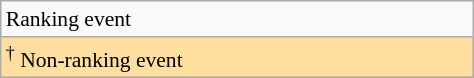<table class="wikitable" style="font-size:90%; width:25%;">
<tr>
<td>Ranking event</td>
</tr>
<tr style="background:#ffdf9f;">
<td><sup>†</sup> Non-ranking event</td>
</tr>
</table>
